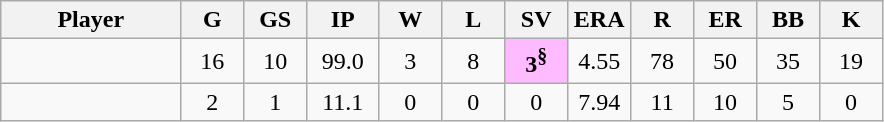<table class="wikitable sortable">
<tr>
<th bgcolor="#DDDDFF" width="20%">Player</th>
<th bgcolor="#DDDDFF" width="7%">G</th>
<th bgcolor="#DDDDFF" width="7%">GS</th>
<th bgcolor="#DDDDFF" width="8%">IP</th>
<th bgcolor="#DDDDFF" width="7%">W</th>
<th bgcolor="#DDDDFF" width="7%">L</th>
<th bgcolor="#DDDDFF" width="7%">SV</th>
<th bgcolor="#DDDDFF" width="7%">ERA</th>
<th bgcolor="#DDDDFF" width="7%">R</th>
<th bgcolor="#DDDDFF" width="7%">ER</th>
<th bgcolor="#DDDDFF" width="7%">BB</th>
<th bgcolor="#DDDDFF" width="7%">K</th>
</tr>
<tr align="center">
<td></td>
<td>16</td>
<td>10</td>
<td>99.0</td>
<td>3</td>
<td>8</td>
<td bgcolor="#ffbbff"><strong>3<sup>§</sup></strong></td>
<td>4.55</td>
<td>78</td>
<td>50</td>
<td>35</td>
<td>19</td>
</tr>
<tr align="center">
<td></td>
<td>2</td>
<td>1</td>
<td>11.1</td>
<td>0</td>
<td>0</td>
<td>0</td>
<td>7.94</td>
<td>11</td>
<td>10</td>
<td>5</td>
<td>0</td>
</tr>
</table>
